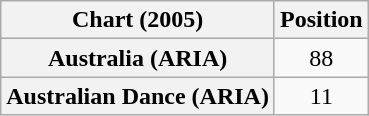<table class="wikitable plainrowheaders" style="text-align:center">
<tr>
<th scope="col">Chart (2005)</th>
<th scope="col">Position</th>
</tr>
<tr>
<th scope="row">Australia (ARIA)</th>
<td>88</td>
</tr>
<tr>
<th scope="row">Australian Dance (ARIA)</th>
<td>11</td>
</tr>
</table>
